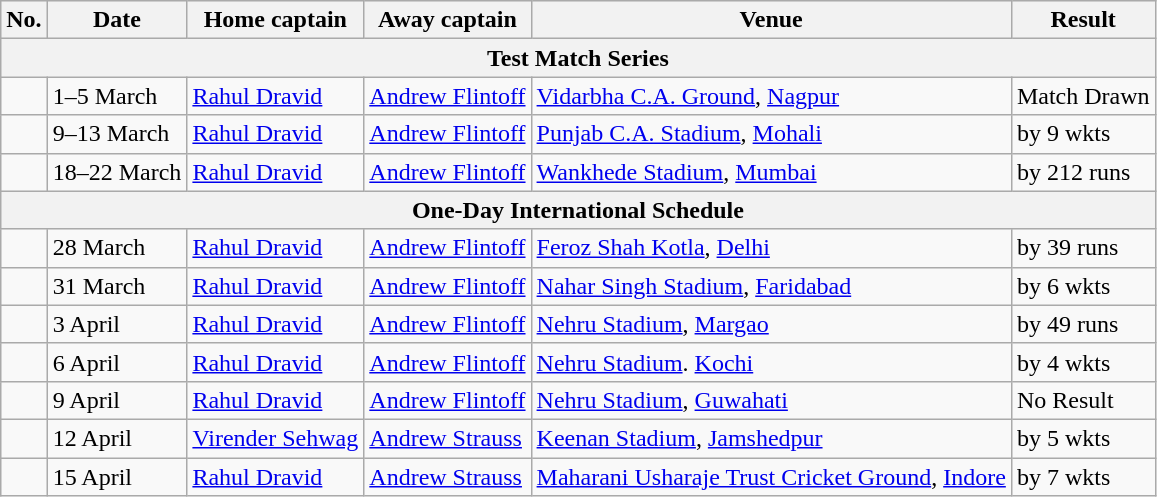<table class="wikitable">
<tr style="background:#efefef;">
<th>No.</th>
<th>Date</th>
<th>Home captain</th>
<th>Away captain</th>
<th>Venue</th>
<th>Result</th>
</tr>
<tr>
<th colspan="6">Test Match Series</th>
</tr>
<tr>
<td></td>
<td>1–5 March</td>
<td><a href='#'>Rahul Dravid</a></td>
<td><a href='#'>Andrew Flintoff</a></td>
<td><a href='#'>Vidarbha C.A. Ground</a>, <a href='#'>Nagpur</a></td>
<td>Match Drawn</td>
</tr>
<tr>
<td></td>
<td>9–13 March</td>
<td><a href='#'>Rahul Dravid</a></td>
<td><a href='#'>Andrew Flintoff</a></td>
<td><a href='#'>Punjab C.A. Stadium</a>, <a href='#'>Mohali</a></td>
<td> by 9 wkts</td>
</tr>
<tr>
<td></td>
<td>18–22 March</td>
<td><a href='#'>Rahul Dravid</a></td>
<td><a href='#'>Andrew Flintoff</a></td>
<td><a href='#'>Wankhede Stadium</a>, <a href='#'>Mumbai</a></td>
<td> by 212 runs</td>
</tr>
<tr>
<th colspan="6">One-Day International Schedule</th>
</tr>
<tr>
<td></td>
<td>28 March</td>
<td><a href='#'>Rahul Dravid</a></td>
<td><a href='#'>Andrew Flintoff</a></td>
<td><a href='#'>Feroz Shah Kotla</a>, <a href='#'>Delhi</a></td>
<td> by 39 runs</td>
</tr>
<tr>
<td></td>
<td>31 March</td>
<td><a href='#'>Rahul Dravid</a></td>
<td><a href='#'>Andrew Flintoff</a></td>
<td><a href='#'>Nahar Singh Stadium</a>, <a href='#'>Faridabad</a></td>
<td> by 6 wkts</td>
</tr>
<tr>
<td></td>
<td>3 April</td>
<td><a href='#'>Rahul Dravid</a></td>
<td><a href='#'>Andrew Flintoff</a></td>
<td><a href='#'>Nehru Stadium</a>, <a href='#'>Margao</a></td>
<td> by 49 runs</td>
</tr>
<tr>
<td></td>
<td>6 April</td>
<td><a href='#'>Rahul Dravid</a></td>
<td><a href='#'>Andrew Flintoff</a></td>
<td><a href='#'>Nehru Stadium</a>. <a href='#'>Kochi</a></td>
<td> by 4 wkts</td>
</tr>
<tr>
<td></td>
<td>9 April</td>
<td><a href='#'>Rahul Dravid</a></td>
<td><a href='#'>Andrew Flintoff</a></td>
<td><a href='#'>Nehru Stadium</a>, <a href='#'>Guwahati</a></td>
<td>No Result</td>
</tr>
<tr>
<td></td>
<td>12 April</td>
<td><a href='#'>Virender Sehwag</a></td>
<td><a href='#'>Andrew Strauss</a></td>
<td><a href='#'>Keenan Stadium</a>, <a href='#'>Jamshedpur</a></td>
<td> by 5 wkts</td>
</tr>
<tr>
<td></td>
<td>15 April</td>
<td><a href='#'>Rahul Dravid</a></td>
<td><a href='#'>Andrew Strauss</a></td>
<td><a href='#'>Maharani Usharaje Trust Cricket Ground</a>, <a href='#'>Indore</a></td>
<td> by 7 wkts</td>
</tr>
</table>
